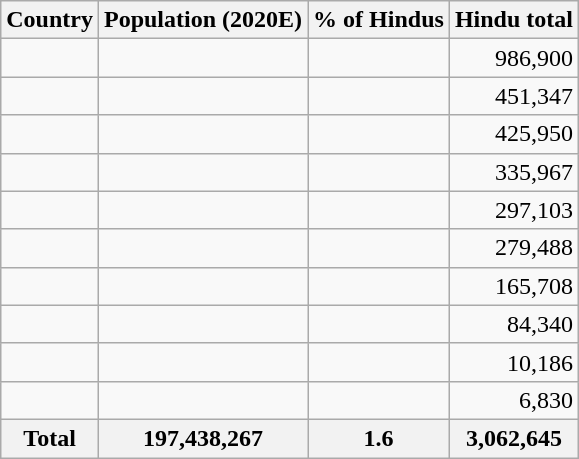<table class="sortable wikitable">
<tr>
<th>Country</th>
<th>Population (2020E)</th>
<th>% of Hindus</th>
<th>Hindu total</th>
</tr>
<tr>
<td></td>
<td align="right"></td>
<td align="left"></td>
<td align="right">986,900</td>
</tr>
<tr>
<td></td>
<td align="right"></td>
<td align="left"></td>
<td align="right">451,347</td>
</tr>
<tr>
<td></td>
<td align="right"></td>
<td align="left"></td>
<td align="right">425,950</td>
</tr>
<tr>
<td></td>
<td align="right"></td>
<td align="left"></td>
<td align="right">335,967</td>
</tr>
<tr>
<td></td>
<td align="right"></td>
<td align="left"></td>
<td align="right">297,103</td>
</tr>
<tr>
<td></td>
<td align="right"></td>
<td align="left"></td>
<td align="right">279,488</td>
</tr>
<tr>
<td></td>
<td align="right"></td>
<td align="left"></td>
<td align="right">165,708</td>
</tr>
<tr>
<td></td>
<td align="right"></td>
<td align="left"></td>
<td align="right">84,340</td>
</tr>
<tr>
<td></td>
<td align="right"></td>
<td align="left"></td>
<td align="right">10,186</td>
</tr>
<tr>
<td></td>
<td align="right"></td>
<td align="left"></td>
<td align="right">6,830</td>
</tr>
<tr>
<th>Total</th>
<th>197,438,267</th>
<th>1.6</th>
<th>3,062,645</th>
</tr>
</table>
